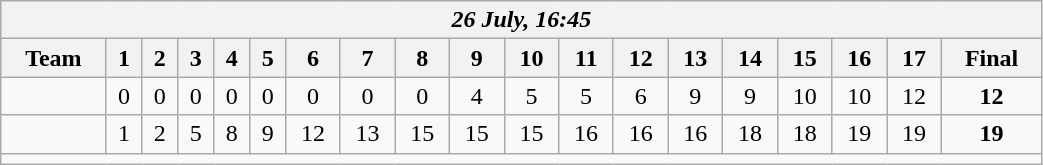<table class=wikitable style="text-align:center; width: 55%">
<tr>
<th colspan=20><em>26 July, 16:45</em></th>
</tr>
<tr>
<th>Team</th>
<th>1</th>
<th>2</th>
<th>3</th>
<th>4</th>
<th>5</th>
<th>6</th>
<th>7</th>
<th>8</th>
<th>9</th>
<th>10</th>
<th>11</th>
<th>12</th>
<th>13</th>
<th>14</th>
<th>15</th>
<th>16</th>
<th>17</th>
<th>Final</th>
</tr>
<tr>
<td align=left></td>
<td>0</td>
<td>0</td>
<td>0</td>
<td>0</td>
<td>0</td>
<td>0</td>
<td>0</td>
<td>0</td>
<td>4</td>
<td>5</td>
<td>5</td>
<td>6</td>
<td>9</td>
<td>9</td>
<td>10</td>
<td>10</td>
<td>12</td>
<td><strong>12</strong></td>
</tr>
<tr>
<td align=left><strong></strong></td>
<td>1</td>
<td>2</td>
<td>5</td>
<td>8</td>
<td>9</td>
<td>12</td>
<td>13</td>
<td>15</td>
<td>15</td>
<td>15</td>
<td>16</td>
<td>16</td>
<td>16</td>
<td>18</td>
<td>18</td>
<td>19</td>
<td>19</td>
<td><strong>19</strong></td>
</tr>
<tr>
<td colspan=20></td>
</tr>
</table>
